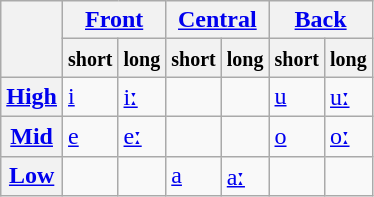<table class="wikitable">
<tr>
<th rowspan="2"></th>
<th colspan="2"><a href='#'>Front</a></th>
<th colspan="2"><a href='#'>Central</a></th>
<th colspan="2"><a href='#'>Back</a></th>
</tr>
<tr>
<th><small>short</small></th>
<th><small>long</small></th>
<th><small>short</small></th>
<th><small>long</small></th>
<th><small>short</small></th>
<th><small>long</small></th>
</tr>
<tr>
<th><a href='#'>High</a></th>
<td><a href='#'>i</a></td>
<td><a href='#'>iː</a></td>
<td></td>
<td></td>
<td><a href='#'>u</a></td>
<td><a href='#'>uː</a></td>
</tr>
<tr>
<th><a href='#'>Mid</a></th>
<td><a href='#'>e</a></td>
<td><a href='#'>eː</a></td>
<td></td>
<td></td>
<td><a href='#'>o</a></td>
<td><a href='#'>oː</a></td>
</tr>
<tr>
<th><a href='#'>Low</a></th>
<td></td>
<td></td>
<td><a href='#'>a</a></td>
<td><a href='#'>aː</a></td>
<td></td>
<td></td>
</tr>
</table>
